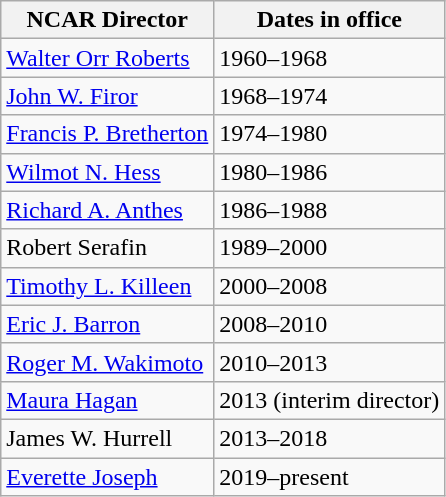<table class="wikitable">
<tr>
<th>NCAR Director</th>
<th>Dates in office</th>
</tr>
<tr>
<td><a href='#'>Walter Orr Roberts</a></td>
<td>1960–1968</td>
</tr>
<tr>
<td><a href='#'>John W. Firor</a></td>
<td>1968–1974</td>
</tr>
<tr>
<td><a href='#'>Francis P. Bretherton</a></td>
<td>1974–1980</td>
</tr>
<tr>
<td><a href='#'>Wilmot N. Hess</a></td>
<td>1980–1986</td>
</tr>
<tr>
<td><a href='#'>Richard A. Anthes</a></td>
<td>1986–1988</td>
</tr>
<tr>
<td>Robert Serafin</td>
<td>1989–2000</td>
</tr>
<tr>
<td><a href='#'>Timothy L. Killeen</a></td>
<td>2000–2008</td>
</tr>
<tr>
<td><a href='#'>Eric J. Barron</a></td>
<td>2008–2010</td>
</tr>
<tr>
<td><a href='#'>Roger M. Wakimoto</a></td>
<td>2010–2013</td>
</tr>
<tr>
<td><a href='#'>Maura Hagan</a></td>
<td>2013 (interim director)</td>
</tr>
<tr>
<td>James W. Hurrell</td>
<td>2013–2018</td>
</tr>
<tr>
<td><a href='#'>Everette Joseph</a></td>
<td>2019–present</td>
</tr>
</table>
